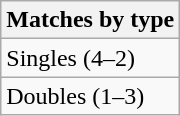<table class=wikitable>
<tr>
<th>Matches by type</th>
</tr>
<tr>
<td>Singles (4–2)</td>
</tr>
<tr>
<td>Doubles (1–3)</td>
</tr>
</table>
